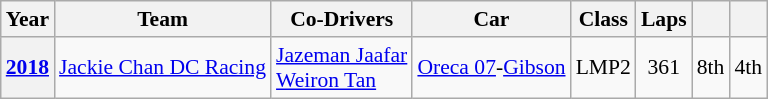<table class="wikitable" style="text-align:center; font-size:90%">
<tr>
<th>Year</th>
<th>Team</th>
<th>Co-Drivers</th>
<th>Car</th>
<th>Class</th>
<th>Laps</th>
<th></th>
<th></th>
</tr>
<tr>
<th><a href='#'>2018</a></th>
<td align="left" nowrap> <a href='#'>Jackie Chan DC Racing</a></td>
<td align="left" nowrap> <a href='#'>Jazeman Jaafar</a><br> <a href='#'>Weiron Tan</a></td>
<td align="left" nowrap><a href='#'>Oreca 07</a>-<a href='#'>Gibson</a></td>
<td>LMP2</td>
<td>361</td>
<td>8th</td>
<td>4th</td>
</tr>
</table>
